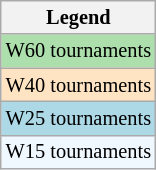<table class=wikitable style="font-size:85%">
<tr>
<th>Legend</th>
</tr>
<tr style="background:#addfad;">
<td>W60 tournaments</td>
</tr>
<tr style="background:#ffe4c4;">
<td>W40 tournaments</td>
</tr>
<tr style="background:lightblue;">
<td>W25 tournaments</td>
</tr>
<tr style="background:#f0f8ff;">
<td>W15 tournaments</td>
</tr>
</table>
